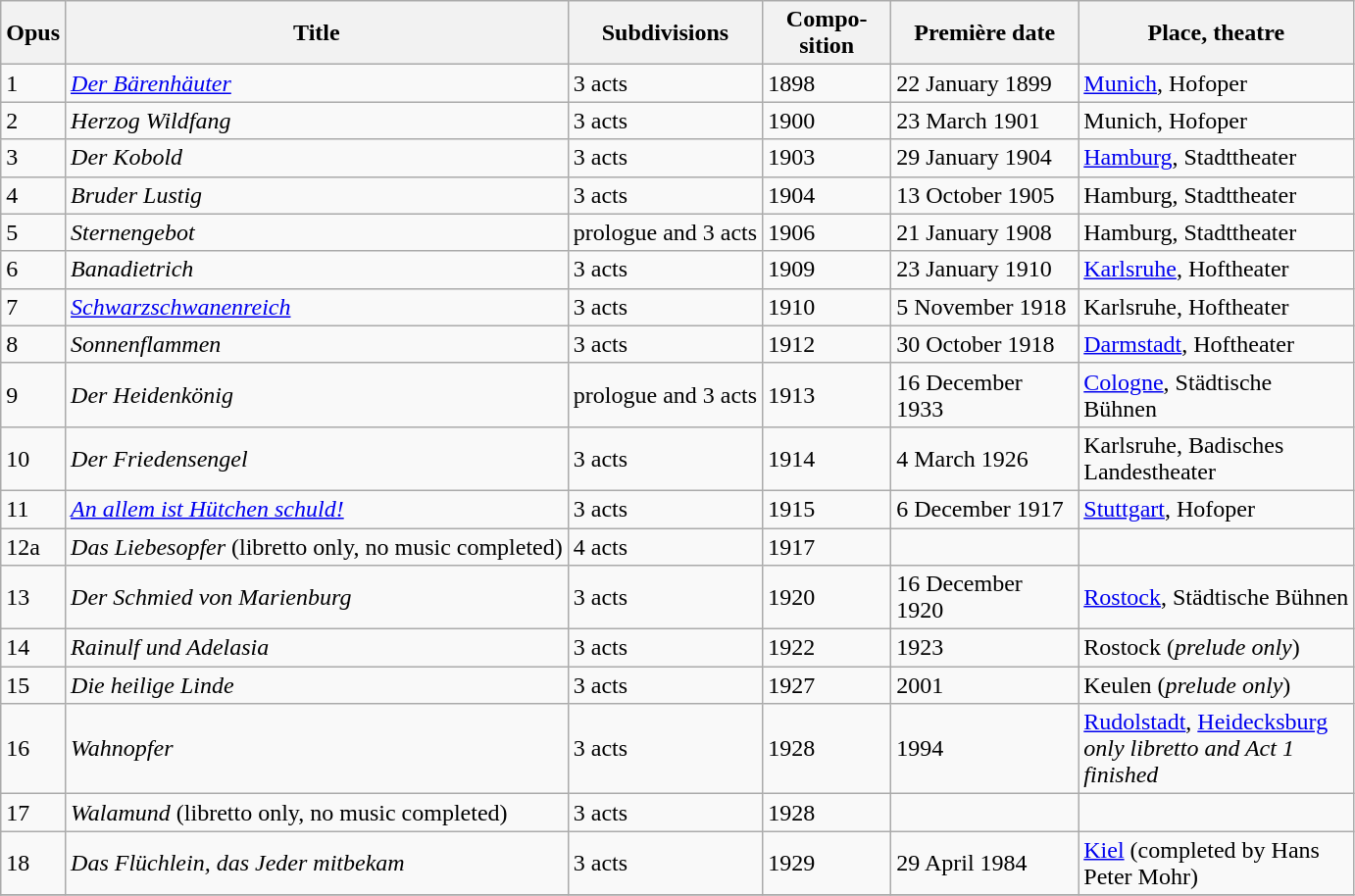<table class="wikitable sortable">
<tr>
<th>Opus </th>
<th>Title</th>
<th>Sub­divisions</th>
<th width="80px">Compo-sition</th>
<th width="120px">Première date</th>
<th width="180px">Place, theatre</th>
</tr>
<tr>
<td>1</td>
<td><em><a href='#'>Der Bärenhäuter</a></em></td>
<td>3 acts</td>
<td>1898</td>
<td>22 January 1899</td>
<td><a href='#'>Munich</a>, Hofoper</td>
</tr>
<tr>
<td>2</td>
<td><em>Herzog Wildfang</em></td>
<td>3 acts</td>
<td>1900</td>
<td>23 March 1901</td>
<td>Munich, Hofoper</td>
</tr>
<tr>
<td>3</td>
<td><em>Der Kobold</em></td>
<td>3 acts</td>
<td>1903</td>
<td>29 January 1904</td>
<td><a href='#'>Hamburg</a>, Stadttheater</td>
</tr>
<tr>
<td>4</td>
<td><em>Bruder Lustig</em></td>
<td>3 acts</td>
<td>1904</td>
<td>13 October 1905</td>
<td>Hamburg, Stadttheater</td>
</tr>
<tr>
<td>5</td>
<td><em>Sternengebot</em></td>
<td>prologue and 3 acts</td>
<td>1906</td>
<td>21 January 1908</td>
<td>Hamburg, Stadttheater</td>
</tr>
<tr>
<td>6</td>
<td><em>Banadietrich</em></td>
<td>3 acts</td>
<td>1909</td>
<td>23 January 1910</td>
<td><a href='#'>Karlsruhe</a>, Hoftheater</td>
</tr>
<tr>
<td>7</td>
<td><em><a href='#'>Schwarzschwanenreich</a></em></td>
<td>3 acts</td>
<td>1910</td>
<td>5 November 1918</td>
<td>Karlsruhe, Hoftheater</td>
</tr>
<tr>
<td>8</td>
<td><em>Sonnenflammen</em></td>
<td>3 acts</td>
<td>1912</td>
<td>30 October 1918</td>
<td><a href='#'>Darmstadt</a>, Hoftheater</td>
</tr>
<tr>
<td>9</td>
<td><em>Der Heidenkönig</em></td>
<td>prologue and 3 acts</td>
<td>1913</td>
<td>16 December 1933</td>
<td><a href='#'>Cologne</a>, Städtische Bühnen</td>
</tr>
<tr>
<td>10</td>
<td><em>Der Friedensengel</em></td>
<td>3 acts</td>
<td>1914</td>
<td>4 March 1926</td>
<td>Karlsruhe, Badisches Landestheater</td>
</tr>
<tr>
<td>11</td>
<td><em><a href='#'>An allem ist Hütchen schuld!</a></em></td>
<td>3 acts</td>
<td>1915</td>
<td>6 December 1917</td>
<td><a href='#'>Stuttgart</a>, Hofoper</td>
</tr>
<tr>
<td>12a</td>
<td><em>Das Liebesopfer</em> (libretto only, no music completed)</td>
<td>4 acts</td>
<td>1917</td>
<td> </td>
<td> </td>
</tr>
<tr>
<td>13</td>
<td><em>Der Schmied von Marienburg</em></td>
<td>3 acts</td>
<td>1920</td>
<td>16 December 1920</td>
<td><a href='#'>Rostock</a>, Städtische Bühnen</td>
</tr>
<tr>
<td>14</td>
<td><em>Rainulf und Adelasia</em></td>
<td>3 acts</td>
<td>1922</td>
<td>1923</td>
<td>Rostock (<em>prelude only</em>)</td>
</tr>
<tr>
<td>15</td>
<td><em>Die heilige Linde</em></td>
<td>3 acts</td>
<td>1927</td>
<td>2001</td>
<td>Keulen (<em>prelude only</em>)</td>
</tr>
<tr>
<td>16</td>
<td><em>Wahnopfer</em></td>
<td>3 acts</td>
<td>1928</td>
<td>1994</td>
<td><a href='#'>Rudolstadt</a>, <a href='#'>Heidecksburg</a> <em>only libretto and Act 1 finished</em></td>
</tr>
<tr>
<td>17</td>
<td><em>Walamund</em> (libretto only, no music completed)</td>
<td>3 acts</td>
<td>1928</td>
<td> </td>
<td> </td>
</tr>
<tr>
<td>18</td>
<td><em>Das Flüchlein, das Jeder mitbekam</em></td>
<td>3 acts</td>
<td>1929</td>
<td>29 April 1984</td>
<td><a href='#'>Kiel</a> (completed by Hans Peter Mohr)</td>
</tr>
<tr>
</tr>
</table>
